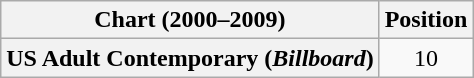<table class="wikitable plainrowheaders" style="text-align:center">
<tr>
<th scope="col">Chart (2000–2009)</th>
<th scope="col">Position</th>
</tr>
<tr>
<th scope="row">US Adult Contemporary (<em>Billboard</em>)</th>
<td>10</td>
</tr>
</table>
